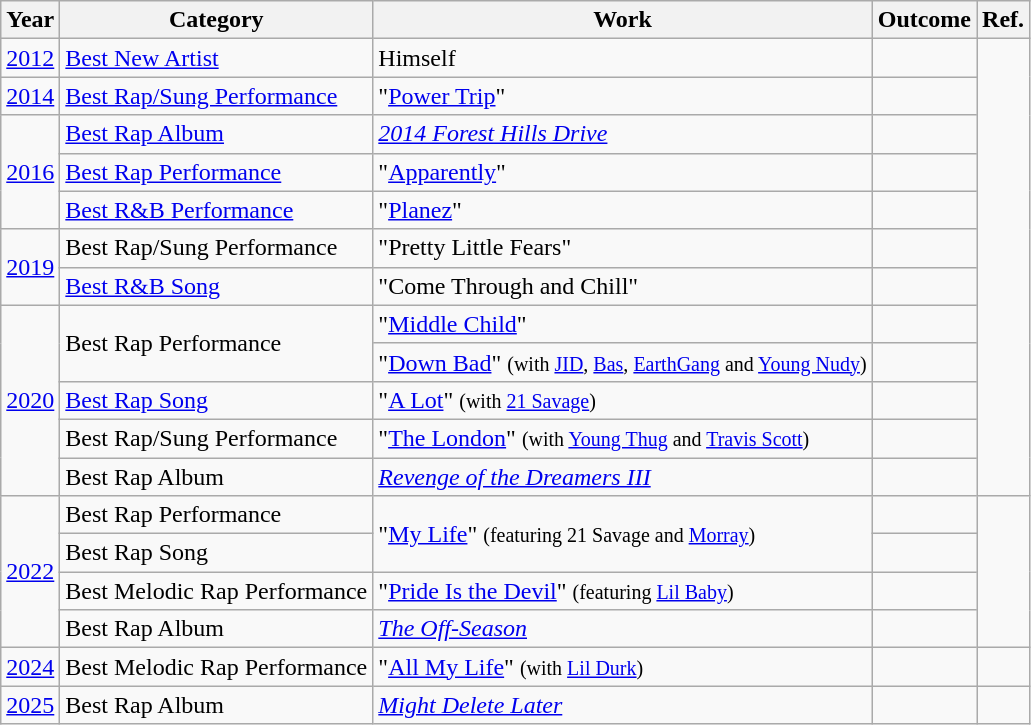<table class="wikitable Sortable">
<tr>
<th>Year</th>
<th>Category</th>
<th>Work</th>
<th>Outcome</th>
<th>Ref.</th>
</tr>
<tr>
<td><a href='#'>2012</a></td>
<td><a href='#'>Best New Artist</a></td>
<td>Himself</td>
<td></td>
<td rowspan="12"></td>
</tr>
<tr>
<td><a href='#'>2014</a></td>
<td><a href='#'>Best Rap/Sung Performance</a></td>
<td>"<a href='#'>Power Trip</a>"</td>
<td></td>
</tr>
<tr>
<td rowspan="3"><a href='#'>2016</a></td>
<td><a href='#'>Best Rap Album</a></td>
<td><em><a href='#'>2014 Forest Hills Drive</a></em></td>
<td></td>
</tr>
<tr>
<td><a href='#'>Best Rap Performance</a></td>
<td>"<a href='#'>Apparently</a>"</td>
<td></td>
</tr>
<tr>
<td><a href='#'>Best R&B Performance</a></td>
<td>"<a href='#'>Planez</a>"</td>
<td></td>
</tr>
<tr>
<td rowspan="2"><a href='#'>2019</a></td>
<td>Best Rap/Sung Performance</td>
<td>"Pretty Little Fears"</td>
<td></td>
</tr>
<tr>
<td><a href='#'>Best R&B Song</a></td>
<td>"Come Through and Chill"</td>
<td></td>
</tr>
<tr>
<td rowspan="5"><a href='#'>2020</a></td>
<td rowspan="2">Best Rap Performance</td>
<td>"<a href='#'>Middle Child</a>"</td>
<td></td>
</tr>
<tr>
<td>"<a href='#'>Down Bad</a>" <small>(with <a href='#'>JID</a>, <a href='#'>Bas</a>, <a href='#'>EarthGang</a> and <a href='#'>Young Nudy</a>)</small></td>
<td></td>
</tr>
<tr>
<td><a href='#'>Best Rap Song</a></td>
<td>"<a href='#'>A Lot</a>" <small>(with <a href='#'>21 Savage</a>)</small></td>
<td></td>
</tr>
<tr>
<td>Best Rap/Sung Performance</td>
<td>"<a href='#'>The London</a>" <small>(with <a href='#'>Young Thug</a> and <a href='#'>Travis Scott</a>)</small></td>
<td></td>
</tr>
<tr>
<td>Best Rap Album</td>
<td><em><a href='#'>Revenge of the Dreamers III</a></em></td>
<td></td>
</tr>
<tr>
<td rowspan="4"><a href='#'>2022</a></td>
<td>Best Rap Performance</td>
<td rowspan="2">"<a href='#'>My Life</a>" <small>(featuring 21 Savage and <a href='#'>Morray</a>)</small></td>
<td></td>
<td rowspan="4"></td>
</tr>
<tr>
<td>Best Rap Song</td>
<td></td>
</tr>
<tr>
<td>Best Melodic Rap Performance</td>
<td>"<a href='#'>Pride Is the Devil</a>" <small>(featuring <a href='#'>Lil Baby</a>)</small></td>
<td></td>
</tr>
<tr>
<td>Best Rap Album</td>
<td><em><a href='#'>The Off-Season</a></em></td>
<td></td>
</tr>
<tr>
<td><a href='#'>2024</a></td>
<td>Best Melodic Rap Performance</td>
<td>"<a href='#'>All My Life</a>" <small>(with <a href='#'>Lil Durk</a>)</small></td>
<td></td>
<td></td>
</tr>
<tr>
<td><a href='#'>2025</a></td>
<td>Best Rap Album</td>
<td><em><a href='#'>Might Delete Later</a></em></td>
<td></td>
<td></td>
</tr>
</table>
